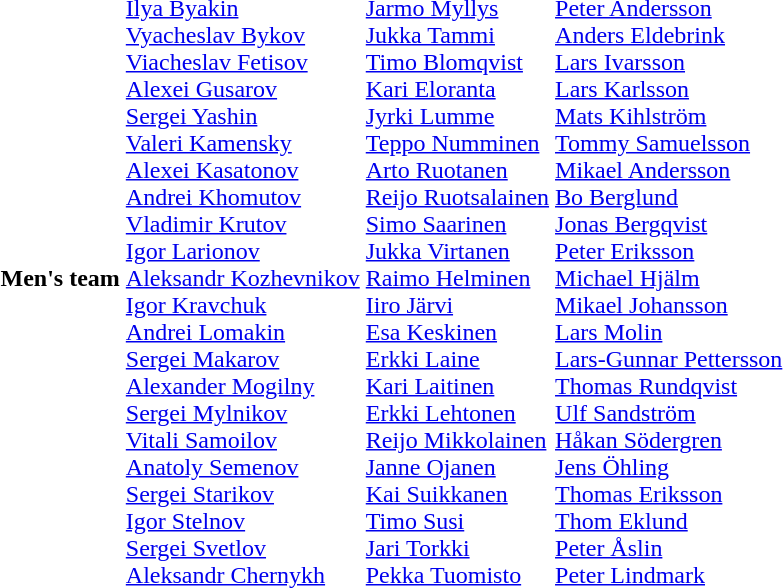<table>
<tr>
<th scope="row">Men's team<br></th>
<td valign=top><br><a href='#'>Ilya Byakin</a><br><a href='#'>Vyacheslav Bykov</a><br><a href='#'>Viacheslav Fetisov</a><br><a href='#'>Alexei Gusarov</a><br><a href='#'>Sergei Yashin</a><br><a href='#'>Valeri Kamensky</a><br><a href='#'>Alexei Kasatonov</a><br><a href='#'>Andrei Khomutov</a><br><a href='#'>Vladimir Krutov</a><br><a href='#'>Igor Larionov</a><br><a href='#'>Aleksandr Kozhevnikov</a><br><a href='#'>Igor Kravchuk</a><br><a href='#'>Andrei Lomakin</a><br><a href='#'>Sergei Makarov</a><br><a href='#'>Alexander Mogilny</a><br><a href='#'>Sergei Mylnikov</a><br><a href='#'>Vitali Samoilov</a><br><a href='#'>Anatoly Semenov</a><br><a href='#'>Sergei Starikov</a><br><a href='#'>Igor Stelnov</a><br><a href='#'>Sergei Svetlov</a><br><a href='#'>Aleksandr Chernykh</a></td>
<td valign=top><br><a href='#'>Jarmo Myllys</a><br><a href='#'>Jukka Tammi</a><br><a href='#'>Timo Blomqvist</a><br><a href='#'>Kari Eloranta</a><br><a href='#'>Jyrki Lumme</a><br><a href='#'>Teppo Numminen</a><br><a href='#'>Arto Ruotanen</a><br><a href='#'>Reijo Ruotsalainen</a><br><a href='#'>Simo Saarinen</a><br><a href='#'>Jukka Virtanen</a><br><a href='#'>Raimo Helminen</a><br><a href='#'>Iiro Järvi</a><br><a href='#'>Esa Keskinen</a><br><a href='#'>Erkki Laine</a><br><a href='#'>Kari Laitinen</a><br><a href='#'>Erkki Lehtonen</a><br><a href='#'>Reijo Mikkolainen</a><br><a href='#'>Janne Ojanen</a><br><a href='#'>Kai Suikkanen</a><br><a href='#'>Timo Susi</a><br><a href='#'>Jari Torkki</a><br><a href='#'>Pekka Tuomisto</a></td>
<td valign=top><br><a href='#'>Peter Andersson</a><br><a href='#'>Anders Eldebrink</a><br><a href='#'>Lars Ivarsson</a><br><a href='#'>Lars Karlsson</a><br><a href='#'>Mats Kihlström</a><br><a href='#'>Tommy Samuelsson</a><br><a href='#'>Mikael Andersson</a><br><a href='#'>Bo Berglund</a><br><a href='#'>Jonas Bergqvist</a><br><a href='#'>Peter Eriksson</a><br><a href='#'>Michael Hjälm</a><br><a href='#'>Mikael Johansson</a><br><a href='#'>Lars Molin</a><br><a href='#'>Lars-Gunnar Pettersson</a><br><a href='#'>Thomas Rundqvist</a><br><a href='#'>Ulf Sandström</a><br><a href='#'>Håkan Södergren</a><br><a href='#'>Jens Öhling</a><br><a href='#'>Thomas Eriksson</a><br><a href='#'>Thom Eklund</a><br><a href='#'>Peter Åslin</a><br><a href='#'>Peter Lindmark</a></td>
</tr>
</table>
